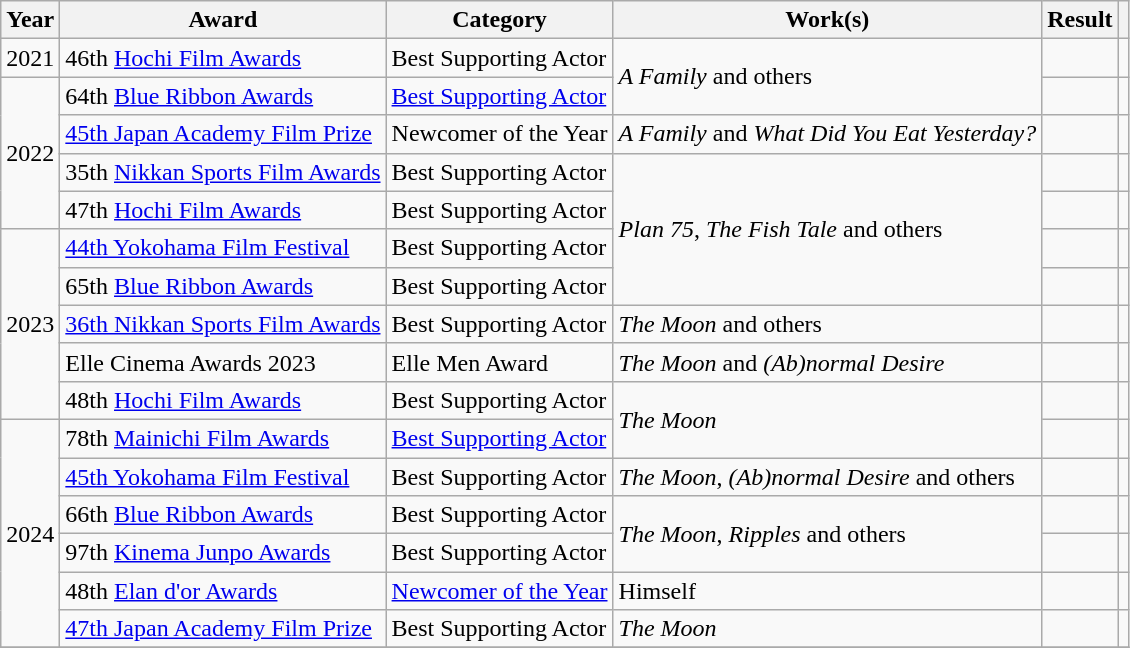<table class="wikitable">
<tr>
<th>Year</th>
<th>Award</th>
<th>Category</th>
<th>Work(s)</th>
<th>Result</th>
<th class="unsortable"></th>
</tr>
<tr>
<td>2021</td>
<td>46th <a href='#'>Hochi Film Awards</a></td>
<td>Best Supporting Actor</td>
<td rowspan=2><em>A Family</em> and others</td>
<td></td>
<td></td>
</tr>
<tr>
<td rowspan=4>2022</td>
<td>64th <a href='#'>Blue Ribbon Awards</a></td>
<td><a href='#'>Best Supporting Actor</a></td>
<td></td>
<td></td>
</tr>
<tr>
<td><a href='#'>45th Japan Academy Film Prize</a></td>
<td>Newcomer of the Year</td>
<td><em>A Family</em> and <em>What Did You Eat Yesterday?</em></td>
<td></td>
<td></td>
</tr>
<tr>
<td>35th <a href='#'>Nikkan Sports Film Awards</a></td>
<td>Best Supporting Actor</td>
<td rowspan=4><em>Plan 75</em>, <em>The Fish Tale</em> and others</td>
<td></td>
<td></td>
</tr>
<tr>
<td>47th <a href='#'>Hochi Film Awards</a></td>
<td>Best Supporting Actor</td>
<td></td>
<td></td>
</tr>
<tr>
<td rowspan=5>2023</td>
<td><a href='#'>44th Yokohama Film Festival</a></td>
<td>Best Supporting Actor</td>
<td></td>
<td></td>
</tr>
<tr>
<td>65th <a href='#'>Blue Ribbon Awards</a></td>
<td>Best Supporting Actor</td>
<td></td>
<td></td>
</tr>
<tr>
<td><a href='#'>36th Nikkan Sports Film Awards</a></td>
<td>Best Supporting Actor</td>
<td><em>The Moon</em> and others</td>
<td></td>
<td></td>
</tr>
<tr>
<td>Elle Cinema Awards 2023</td>
<td>Elle Men Award</td>
<td><em>The Moon</em> and <em>(Ab)normal Desire</em></td>
<td></td>
<td></td>
</tr>
<tr>
<td>48th <a href='#'>Hochi Film Awards</a></td>
<td>Best Supporting Actor</td>
<td rowspan=2><em>The Moon</em></td>
<td></td>
<td></td>
</tr>
<tr>
<td rowspan=6>2024</td>
<td>78th <a href='#'>Mainichi Film Awards</a></td>
<td><a href='#'>Best Supporting Actor</a></td>
<td></td>
<td></td>
</tr>
<tr>
<td><a href='#'>45th Yokohama Film Festival</a></td>
<td>Best Supporting Actor</td>
<td><em>The Moon</em>, <em>(Ab)normal Desire</em> and others</td>
<td></td>
<td></td>
</tr>
<tr>
<td>66th <a href='#'>Blue Ribbon Awards</a></td>
<td>Best Supporting Actor</td>
<td rowspan=2><em>The Moon</em>, <em>Ripples</em> and others</td>
<td></td>
<td></td>
</tr>
<tr>
<td>97th <a href='#'>Kinema Junpo Awards</a></td>
<td>Best Supporting Actor</td>
<td></td>
<td></td>
</tr>
<tr>
<td>48th <a href='#'>Elan d'or Awards</a></td>
<td><a href='#'>Newcomer of the Year</a></td>
<td>Himself</td>
<td></td>
<td></td>
</tr>
<tr>
<td><a href='#'>47th Japan Academy Film Prize</a></td>
<td>Best Supporting Actor</td>
<td><em>The Moon</em></td>
<td></td>
<td></td>
</tr>
<tr>
</tr>
</table>
